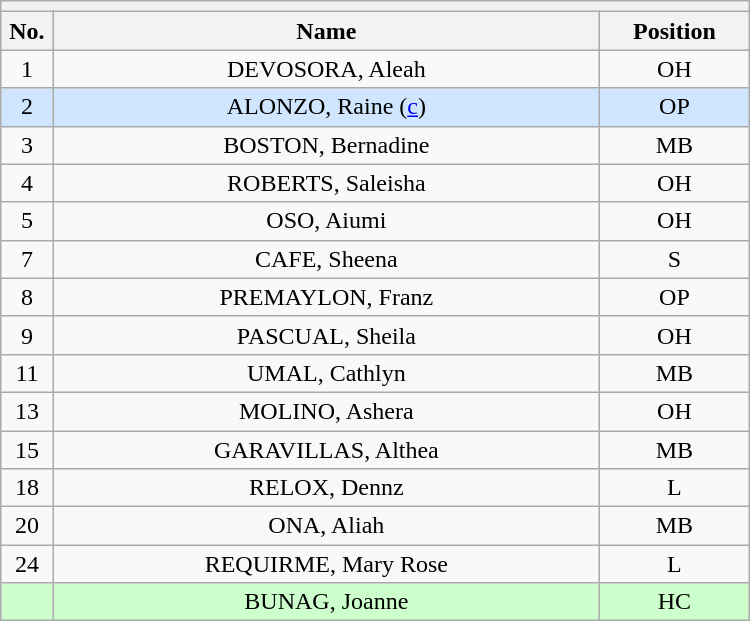<table class="wikitable mw-collapsible mw-collapsed" style="text-align:center; width:500px; border:none">
<tr>
<th style="text-align:center" colspan="3"></th>
</tr>
<tr>
<th style="width:7%">No.</th>
<th>Name</th>
<th style="width:20%">Position</th>
</tr>
<tr>
<td>1</td>
<td>DEVOSORA, Aleah</td>
<td>OH</td>
</tr>
<tr bgcolor=#D0E6FF>
<td>2</td>
<td>ALONZO, Raine (<a href='#'>c</a>)</td>
<td>OP</td>
</tr>
<tr>
<td>3</td>
<td>BOSTON, Bernadine</td>
<td>MB</td>
</tr>
<tr>
<td>4</td>
<td>ROBERTS, Saleisha</td>
<td>OH</td>
</tr>
<tr>
<td>5</td>
<td>OSO, Aiumi</td>
<td>OH</td>
</tr>
<tr>
<td>7</td>
<td>CAFE, Sheena</td>
<td>S</td>
</tr>
<tr>
<td>8</td>
<td>PREMAYLON, Franz</td>
<td>OP</td>
</tr>
<tr>
<td>9</td>
<td>PASCUAL, Sheila</td>
<td>OH</td>
</tr>
<tr>
<td>11</td>
<td>UMAL, Cathlyn</td>
<td>MB</td>
</tr>
<tr>
<td>13</td>
<td>MOLINO, Ashera</td>
<td>OH</td>
</tr>
<tr>
<td>15</td>
<td>GARAVILLAS, Althea</td>
<td>MB</td>
</tr>
<tr>
<td>18</td>
<td>RELOX, Dennz</td>
<td>L</td>
</tr>
<tr>
<td>20</td>
<td>ONA, Aliah</td>
<td>MB</td>
</tr>
<tr>
<td>24</td>
<td>REQUIRME, Mary Rose</td>
<td>L</td>
</tr>
<tr bgcolor=#CCFFCC>
<td></td>
<td>BUNAG, Joanne</td>
<td>HC</td>
</tr>
</table>
